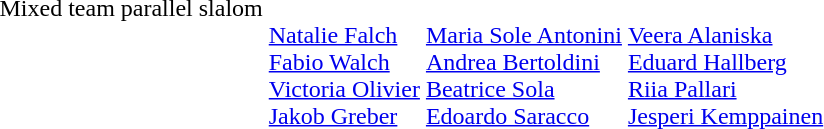<table>
<tr valign="top">
<td>Mixed team parallel slalom </td>
<td><br><a href='#'>Natalie Falch</a><br><a href='#'>Fabio Walch</a><br><a href='#'>Victoria Olivier</a><br><a href='#'>Jakob Greber</a></td>
<td><br><a href='#'>Maria Sole Antonini</a><br><a href='#'>Andrea Bertoldini</a><br><a href='#'>Beatrice Sola</a><br><a href='#'>Edoardo Saracco</a></td>
<td><br><a href='#'>Veera Alaniska</a><br><a href='#'>Eduard Hallberg</a><br><a href='#'>Riia Pallari</a><br><a href='#'>Jesperi Kemppainen</a></td>
</tr>
</table>
